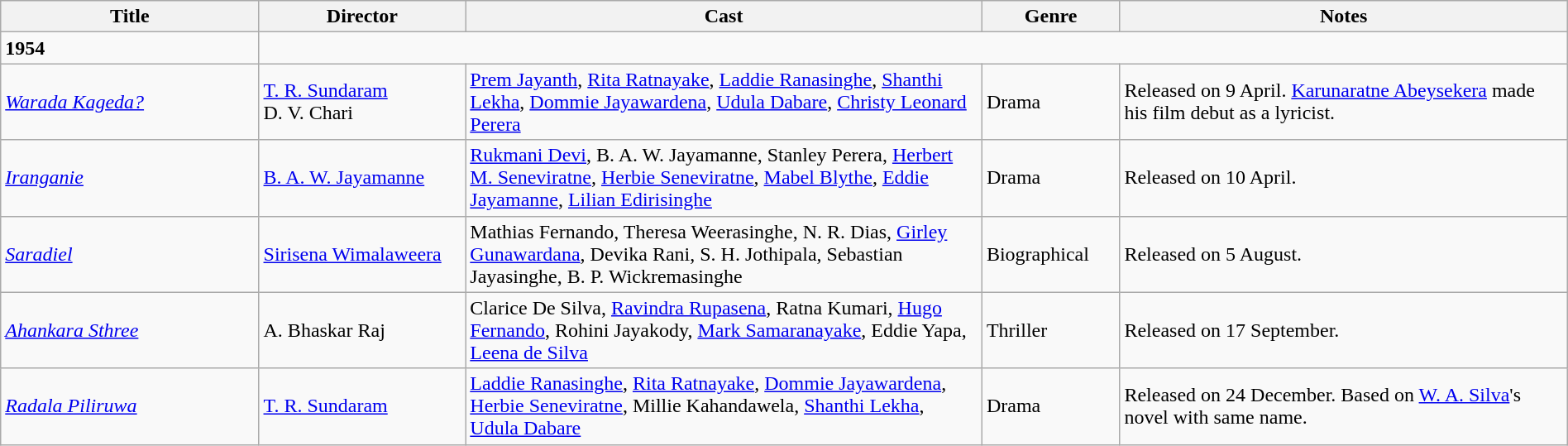<table class="wikitable" width="100%">
<tr>
<th width=15%>Title</th>
<th width=12%>Director</th>
<th width=30%>Cast</th>
<th width=8%>Genre</th>
<th width=26%>Notes</th>
</tr>
<tr>
<td><strong>1954</strong></td>
</tr>
<tr>
<td><em><a href='#'>Warada Kageda?</a></em></td>
<td><a href='#'>T. R. Sundaram</a> <br> D. V. Chari</td>
<td><a href='#'>Prem Jayanth</a>, <a href='#'>Rita Ratnayake</a>, <a href='#'>Laddie Ranasinghe</a>, <a href='#'>Shanthi Lekha</a>, <a href='#'>Dommie Jayawardena</a>, <a href='#'>Udula Dabare</a>, <a href='#'>Christy Leonard Perera</a></td>
<td>Drama</td>
<td>Released on 9 April. <a href='#'>Karunaratne Abeysekera</a> made his film debut as a lyricist.</td>
</tr>
<tr '>
<td><em><a href='#'>Iranganie</a></em></td>
<td><a href='#'>B. A. W. Jayamanne</a></td>
<td><a href='#'>Rukmani Devi</a>, B. A. W. Jayamanne, Stanley Perera, <a href='#'>Herbert M. Seneviratne</a>, <a href='#'>Herbie Seneviratne</a>, <a href='#'>Mabel Blythe</a>, <a href='#'>Eddie Jayamanne</a>, <a href='#'>Lilian Edirisinghe</a></td>
<td>Drama</td>
<td>Released on 10 April.</td>
</tr>
<tr>
<td><em><a href='#'>Saradiel</a></em></td>
<td><a href='#'>Sirisena Wimalaweera</a></td>
<td>Mathias Fernando, Theresa Weerasinghe, N. R. Dias, <a href='#'>Girley Gunawardana</a>, Devika Rani, S. H. Jothipala, Sebastian Jayasinghe, B. P. Wickremasinghe</td>
<td>Biographical</td>
<td>Released on 5 August.</td>
</tr>
<tr>
<td><em><a href='#'>Ahankara Sthree</a></em></td>
<td>A. Bhaskar Raj</td>
<td>Clarice De Silva, <a href='#'>Ravindra Rupasena</a>, Ratna Kumari, <a href='#'>Hugo Fernando</a>, Rohini Jayakody, <a href='#'>Mark Samaranayake</a>, Eddie Yapa, <a href='#'>Leena de Silva</a></td>
<td>Thriller</td>
<td>Released on 17 September.</td>
</tr>
<tr>
<td><em><a href='#'>Radala Piliruwa</a></em></td>
<td><a href='#'>T. R. Sundaram</a></td>
<td><a href='#'>Laddie Ranasinghe</a>, <a href='#'>Rita Ratnayake</a>, <a href='#'>Dommie Jayawardena</a>, <a href='#'>Herbie Seneviratne</a>, Millie Kahandawela, <a href='#'>Shanthi Lekha</a>, <a href='#'>Udula Dabare</a></td>
<td>Drama</td>
<td>Released on 24 December. Based on <a href='#'>W. A. Silva</a>'s novel with same name.</td>
</tr>
</table>
